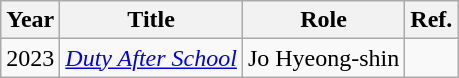<table class="wikitable">
<tr>
<th>Year</th>
<th>Title</th>
<th>Role</th>
<th>Ref.</th>
</tr>
<tr>
<td>2023</td>
<td><em><a href='#'>Duty After School</a></em></td>
<td>Jo Hyeong-shin</td>
<td></td>
</tr>
</table>
